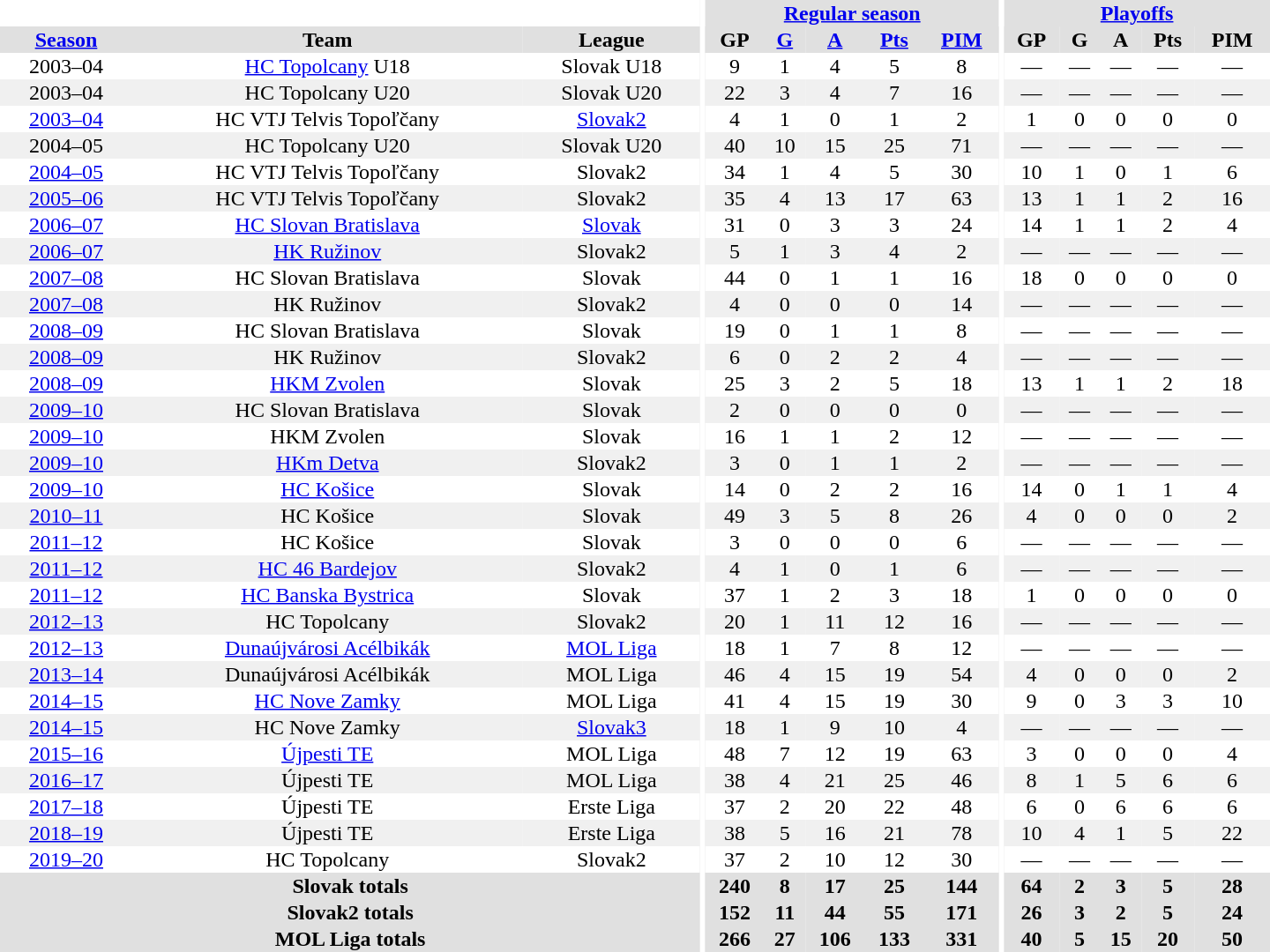<table border="0" cellpadding="1" cellspacing="0" style="text-align:center; width:60em">
<tr bgcolor="#e0e0e0">
<th colspan="3" bgcolor="#ffffff"></th>
<th rowspan="99" bgcolor="#ffffff"></th>
<th colspan="5"><a href='#'>Regular season</a></th>
<th rowspan="99" bgcolor="#ffffff"></th>
<th colspan="5"><a href='#'>Playoffs</a></th>
</tr>
<tr bgcolor="#e0e0e0">
<th><a href='#'>Season</a></th>
<th>Team</th>
<th>League</th>
<th>GP</th>
<th><a href='#'>G</a></th>
<th><a href='#'>A</a></th>
<th><a href='#'>Pts</a></th>
<th><a href='#'>PIM</a></th>
<th>GP</th>
<th>G</th>
<th>A</th>
<th>Pts</th>
<th>PIM</th>
</tr>
<tr>
<td>2003–04</td>
<td><a href='#'>HC Topolcany</a> U18</td>
<td>Slovak U18</td>
<td>9</td>
<td>1</td>
<td>4</td>
<td>5</td>
<td>8</td>
<td>—</td>
<td>—</td>
<td>—</td>
<td>—</td>
<td>—</td>
</tr>
<tr bgcolor="#f0f0f0">
<td>2003–04</td>
<td>HC Topolcany U20</td>
<td>Slovak U20</td>
<td>22</td>
<td>3</td>
<td>4</td>
<td>7</td>
<td>16</td>
<td>—</td>
<td>—</td>
<td>—</td>
<td>—</td>
<td>—</td>
</tr>
<tr>
<td><a href='#'>2003–04</a></td>
<td>HC VTJ Telvis Topoľčany</td>
<td><a href='#'>Slovak2</a></td>
<td>4</td>
<td>1</td>
<td>0</td>
<td>1</td>
<td>2</td>
<td>1</td>
<td>0</td>
<td>0</td>
<td>0</td>
<td>0</td>
</tr>
<tr bgcolor="#f0f0f0">
<td>2004–05</td>
<td>HC Topolcany U20</td>
<td>Slovak U20</td>
<td>40</td>
<td>10</td>
<td>15</td>
<td>25</td>
<td>71</td>
<td>—</td>
<td>—</td>
<td>—</td>
<td>—</td>
<td>—</td>
</tr>
<tr>
<td><a href='#'>2004–05</a></td>
<td>HC VTJ Telvis Topoľčany</td>
<td>Slovak2</td>
<td>34</td>
<td>1</td>
<td>4</td>
<td>5</td>
<td>30</td>
<td>10</td>
<td>1</td>
<td>0</td>
<td>1</td>
<td>6</td>
</tr>
<tr bgcolor="#f0f0f0">
<td><a href='#'>2005–06</a></td>
<td>HC VTJ Telvis Topoľčany</td>
<td>Slovak2</td>
<td>35</td>
<td>4</td>
<td>13</td>
<td>17</td>
<td>63</td>
<td>13</td>
<td>1</td>
<td>1</td>
<td>2</td>
<td>16</td>
</tr>
<tr>
<td><a href='#'>2006–07</a></td>
<td><a href='#'>HC Slovan Bratislava</a></td>
<td><a href='#'>Slovak</a></td>
<td>31</td>
<td>0</td>
<td>3</td>
<td>3</td>
<td>24</td>
<td>14</td>
<td>1</td>
<td>1</td>
<td>2</td>
<td>4</td>
</tr>
<tr bgcolor="#f0f0f0">
<td><a href='#'>2006–07</a></td>
<td><a href='#'>HK Ružinov</a></td>
<td>Slovak2</td>
<td>5</td>
<td>1</td>
<td>3</td>
<td>4</td>
<td>2</td>
<td>—</td>
<td>—</td>
<td>—</td>
<td>—</td>
<td>—</td>
</tr>
<tr>
<td><a href='#'>2007–08</a></td>
<td>HC Slovan Bratislava</td>
<td>Slovak</td>
<td>44</td>
<td>0</td>
<td>1</td>
<td>1</td>
<td>16</td>
<td>18</td>
<td>0</td>
<td>0</td>
<td>0</td>
<td>0</td>
</tr>
<tr bgcolor="#f0f0f0">
<td><a href='#'>2007–08</a></td>
<td>HK Ružinov</td>
<td>Slovak2</td>
<td>4</td>
<td>0</td>
<td>0</td>
<td>0</td>
<td>14</td>
<td>—</td>
<td>—</td>
<td>—</td>
<td>—</td>
<td>—</td>
</tr>
<tr>
<td><a href='#'>2008–09</a></td>
<td>HC Slovan Bratislava</td>
<td>Slovak</td>
<td>19</td>
<td>0</td>
<td>1</td>
<td>1</td>
<td>8</td>
<td>—</td>
<td>—</td>
<td>—</td>
<td>—</td>
<td>—</td>
</tr>
<tr bgcolor="#f0f0f0">
<td><a href='#'>2008–09</a></td>
<td>HK Ružinov</td>
<td>Slovak2</td>
<td>6</td>
<td>0</td>
<td>2</td>
<td>2</td>
<td>4</td>
<td>—</td>
<td>—</td>
<td>—</td>
<td>—</td>
<td>—</td>
</tr>
<tr>
<td><a href='#'>2008–09</a></td>
<td><a href='#'>HKM Zvolen</a></td>
<td>Slovak</td>
<td>25</td>
<td>3</td>
<td>2</td>
<td>5</td>
<td>18</td>
<td>13</td>
<td>1</td>
<td>1</td>
<td>2</td>
<td>18</td>
</tr>
<tr bgcolor="#f0f0f0">
<td><a href='#'>2009–10</a></td>
<td>HC Slovan Bratislava</td>
<td>Slovak</td>
<td>2</td>
<td>0</td>
<td>0</td>
<td>0</td>
<td>0</td>
<td>—</td>
<td>—</td>
<td>—</td>
<td>—</td>
<td>—</td>
</tr>
<tr>
<td><a href='#'>2009–10</a></td>
<td>HKM Zvolen</td>
<td>Slovak</td>
<td>16</td>
<td>1</td>
<td>1</td>
<td>2</td>
<td>12</td>
<td>—</td>
<td>—</td>
<td>—</td>
<td>—</td>
<td>—</td>
</tr>
<tr bgcolor="#f0f0f0">
<td><a href='#'>2009–10</a></td>
<td><a href='#'>HKm Detva</a></td>
<td>Slovak2</td>
<td>3</td>
<td>0</td>
<td>1</td>
<td>1</td>
<td>2</td>
<td>—</td>
<td>—</td>
<td>—</td>
<td>—</td>
<td>—</td>
</tr>
<tr>
<td><a href='#'>2009–10</a></td>
<td><a href='#'>HC Košice</a></td>
<td>Slovak</td>
<td>14</td>
<td>0</td>
<td>2</td>
<td>2</td>
<td>16</td>
<td>14</td>
<td>0</td>
<td>1</td>
<td>1</td>
<td>4</td>
</tr>
<tr bgcolor="#f0f0f0">
<td><a href='#'>2010–11</a></td>
<td>HC Košice</td>
<td>Slovak</td>
<td>49</td>
<td>3</td>
<td>5</td>
<td>8</td>
<td>26</td>
<td>4</td>
<td>0</td>
<td>0</td>
<td>0</td>
<td>2</td>
</tr>
<tr>
<td><a href='#'>2011–12</a></td>
<td>HC Košice</td>
<td>Slovak</td>
<td>3</td>
<td>0</td>
<td>0</td>
<td>0</td>
<td>6</td>
<td>—</td>
<td>—</td>
<td>—</td>
<td>—</td>
<td>—</td>
</tr>
<tr bgcolor="#f0f0f0">
<td><a href='#'>2011–12</a></td>
<td><a href='#'>HC 46 Bardejov</a></td>
<td>Slovak2</td>
<td>4</td>
<td>1</td>
<td>0</td>
<td>1</td>
<td>6</td>
<td>—</td>
<td>—</td>
<td>—</td>
<td>—</td>
<td>—</td>
</tr>
<tr>
<td><a href='#'>2011–12</a></td>
<td><a href='#'>HC Banska Bystrica</a></td>
<td>Slovak</td>
<td>37</td>
<td>1</td>
<td>2</td>
<td>3</td>
<td>18</td>
<td>1</td>
<td>0</td>
<td>0</td>
<td>0</td>
<td>0</td>
</tr>
<tr bgcolor="#f0f0f0">
<td><a href='#'>2012–13</a></td>
<td>HC Topolcany</td>
<td>Slovak2</td>
<td>20</td>
<td>1</td>
<td>11</td>
<td>12</td>
<td>16</td>
<td>—</td>
<td>—</td>
<td>—</td>
<td>—</td>
<td>—</td>
</tr>
<tr>
<td><a href='#'>2012–13</a></td>
<td><a href='#'>Dunaújvárosi Acélbikák</a></td>
<td><a href='#'>MOL Liga</a></td>
<td>18</td>
<td>1</td>
<td>7</td>
<td>8</td>
<td>12</td>
<td>—</td>
<td>—</td>
<td>—</td>
<td>—</td>
<td>—</td>
</tr>
<tr bgcolor="#f0f0f0">
<td><a href='#'>2013–14</a></td>
<td>Dunaújvárosi Acélbikák</td>
<td>MOL Liga</td>
<td>46</td>
<td>4</td>
<td>15</td>
<td>19</td>
<td>54</td>
<td>4</td>
<td>0</td>
<td>0</td>
<td>0</td>
<td>2</td>
</tr>
<tr>
<td><a href='#'>2014–15</a></td>
<td><a href='#'>HC Nove Zamky</a></td>
<td>MOL Liga</td>
<td>41</td>
<td>4</td>
<td>15</td>
<td>19</td>
<td>30</td>
<td>9</td>
<td>0</td>
<td>3</td>
<td>3</td>
<td>10</td>
</tr>
<tr bgcolor="#f0f0f0">
<td><a href='#'>2014–15</a></td>
<td>HC Nove Zamky</td>
<td><a href='#'>Slovak3</a></td>
<td>18</td>
<td>1</td>
<td>9</td>
<td>10</td>
<td>4</td>
<td>—</td>
<td>—</td>
<td>—</td>
<td>—</td>
<td>—</td>
</tr>
<tr>
<td><a href='#'>2015–16</a></td>
<td><a href='#'>Újpesti TE</a></td>
<td>MOL Liga</td>
<td>48</td>
<td>7</td>
<td>12</td>
<td>19</td>
<td>63</td>
<td>3</td>
<td>0</td>
<td>0</td>
<td>0</td>
<td>4</td>
</tr>
<tr bgcolor="#f0f0f0">
<td><a href='#'>2016–17</a></td>
<td>Újpesti TE</td>
<td>MOL Liga</td>
<td>38</td>
<td>4</td>
<td>21</td>
<td>25</td>
<td>46</td>
<td>8</td>
<td>1</td>
<td>5</td>
<td>6</td>
<td>6</td>
</tr>
<tr>
<td><a href='#'>2017–18</a></td>
<td>Újpesti TE</td>
<td>Erste Liga</td>
<td>37</td>
<td>2</td>
<td>20</td>
<td>22</td>
<td>48</td>
<td>6</td>
<td>0</td>
<td>6</td>
<td>6</td>
<td>6</td>
</tr>
<tr bgcolor="#f0f0f0">
<td><a href='#'>2018–19</a></td>
<td>Újpesti TE</td>
<td>Erste Liga</td>
<td>38</td>
<td>5</td>
<td>16</td>
<td>21</td>
<td>78</td>
<td>10</td>
<td>4</td>
<td>1</td>
<td>5</td>
<td>22</td>
</tr>
<tr>
<td><a href='#'>2019–20</a></td>
<td>HC Topolcany</td>
<td>Slovak2</td>
<td>37</td>
<td>2</td>
<td>10</td>
<td>12</td>
<td>30</td>
<td>—</td>
<td>—</td>
<td>—</td>
<td>—</td>
<td>—</td>
</tr>
<tr>
</tr>
<tr ALIGN="center" bgcolor="#e0e0e0">
<th colspan="3">Slovak totals</th>
<th ALIGN="center">240</th>
<th ALIGN="center">8</th>
<th ALIGN="center">17</th>
<th ALIGN="center">25</th>
<th ALIGN="center">144</th>
<th ALIGN="center">64</th>
<th ALIGN="center">2</th>
<th ALIGN="center">3</th>
<th ALIGN="center">5</th>
<th ALIGN="center">28</th>
</tr>
<tr>
</tr>
<tr ALIGN="center" bgcolor="#e0e0e0">
<th colspan="3">Slovak2 totals</th>
<th ALIGN="center">152</th>
<th ALIGN="center">11</th>
<th ALIGN="center">44</th>
<th ALIGN="center">55</th>
<th ALIGN="center">171</th>
<th ALIGN="center">26</th>
<th ALIGN="center">3</th>
<th ALIGN="center">2</th>
<th ALIGN="center">5</th>
<th ALIGN="center">24</th>
</tr>
<tr>
</tr>
<tr ALIGN="center" bgcolor="#e0e0e0">
<th colspan="3">MOL Liga totals</th>
<th ALIGN="center">266</th>
<th ALIGN="center">27</th>
<th ALIGN="center">106</th>
<th ALIGN="center">133</th>
<th ALIGN="center">331</th>
<th ALIGN="center">40</th>
<th ALIGN="center">5</th>
<th ALIGN="center">15</th>
<th ALIGN="center">20</th>
<th ALIGN="center">50</th>
</tr>
</table>
